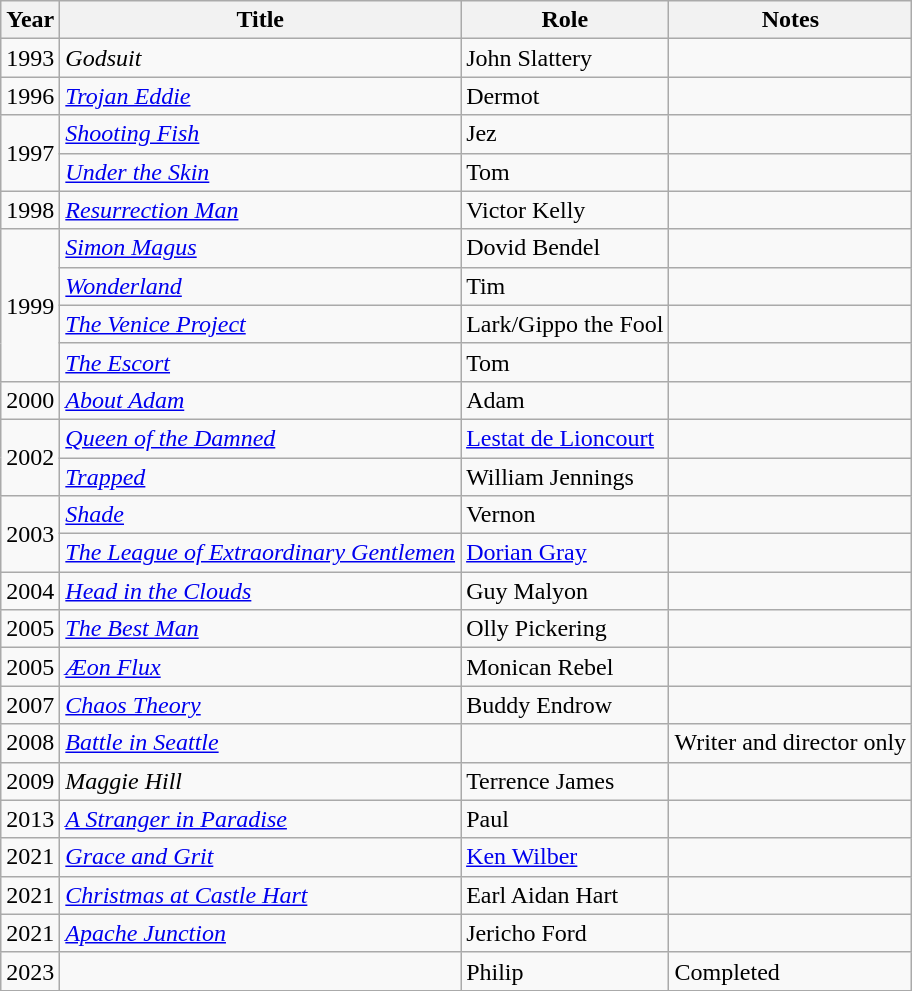<table class="wikitable sortable">
<tr>
<th>Year</th>
<th>Title</th>
<th>Role</th>
<th class=unsortable>Notes</th>
</tr>
<tr>
<td>1993</td>
<td><em>Godsuit</em></td>
<td>John Slattery</td>
<td></td>
</tr>
<tr>
<td>1996</td>
<td><em><a href='#'>Trojan Eddie</a></em></td>
<td>Dermot</td>
<td></td>
</tr>
<tr>
<td rowspan="2">1997</td>
<td><em><a href='#'>Shooting Fish</a></em></td>
<td>Jez</td>
<td></td>
</tr>
<tr>
<td><em><a href='#'>Under the Skin</a></em></td>
<td>Tom</td>
<td></td>
</tr>
<tr>
<td>1998</td>
<td><em><a href='#'>Resurrection Man</a></em></td>
<td>Victor Kelly</td>
<td></td>
</tr>
<tr>
<td rowspan="4">1999</td>
<td><em><a href='#'>Simon Magus</a></em></td>
<td>Dovid Bendel</td>
<td></td>
</tr>
<tr>
<td><em><a href='#'>Wonderland</a></em></td>
<td>Tim</td>
<td></td>
</tr>
<tr>
<td><em><a href='#'>The Venice Project</a></em></td>
<td>Lark/Gippo the Fool</td>
<td></td>
</tr>
<tr>
<td><em><a href='#'>The Escort</a></em></td>
<td>Tom</td>
<td></td>
</tr>
<tr>
<td>2000</td>
<td><em><a href='#'>About Adam</a></em></td>
<td>Adam</td>
<td></td>
</tr>
<tr>
<td rowspan="2">2002</td>
<td><em><a href='#'>Queen of the Damned</a></em></td>
<td><a href='#'>Lestat de Lioncourt</a></td>
<td></td>
</tr>
<tr>
<td><em><a href='#'>Trapped</a></em></td>
<td>William Jennings</td>
<td></td>
</tr>
<tr>
<td rowspan="2">2003</td>
<td><em><a href='#'>Shade</a></em></td>
<td>Vernon</td>
<td></td>
</tr>
<tr>
<td><em><a href='#'>The League of Extraordinary Gentlemen</a></em></td>
<td><a href='#'>Dorian Gray</a></td>
<td></td>
</tr>
<tr>
<td>2004</td>
<td><em><a href='#'>Head in the Clouds</a></em></td>
<td>Guy Malyon</td>
<td></td>
</tr>
<tr>
<td>2005</td>
<td><em><a href='#'>The Best Man</a></em></td>
<td>Olly Pickering</td>
<td></td>
</tr>
<tr>
<td>2005</td>
<td><em><a href='#'>Æon Flux</a></em></td>
<td>Monican Rebel</td>
<td></td>
</tr>
<tr>
<td>2007</td>
<td><em><a href='#'>Chaos Theory</a></em></td>
<td>Buddy Endrow</td>
<td></td>
</tr>
<tr>
<td>2008</td>
<td><em><a href='#'>Battle in Seattle</a></em></td>
<td></td>
<td>Writer and director only</td>
</tr>
<tr>
<td>2009</td>
<td><em>Maggie Hill</em></td>
<td>Terrence James</td>
<td></td>
</tr>
<tr>
<td>2013</td>
<td><em><a href='#'>A Stranger in Paradise</a></em></td>
<td>Paul</td>
<td></td>
</tr>
<tr>
<td>2021</td>
<td><em><a href='#'>Grace and Grit</a></em></td>
<td><a href='#'>Ken Wilber</a></td>
<td></td>
</tr>
<tr>
<td>2021</td>
<td><em><a href='#'>Christmas at Castle Hart</a></em></td>
<td>Earl Aidan Hart</td>
<td></td>
</tr>
<tr>
<td>2021</td>
<td><em><a href='#'>Apache Junction</a></em></td>
<td>Jericho Ford</td>
<td></td>
</tr>
<tr>
<td>2023</td>
<td></td>
<td>Philip</td>
<td>Completed</td>
</tr>
</table>
